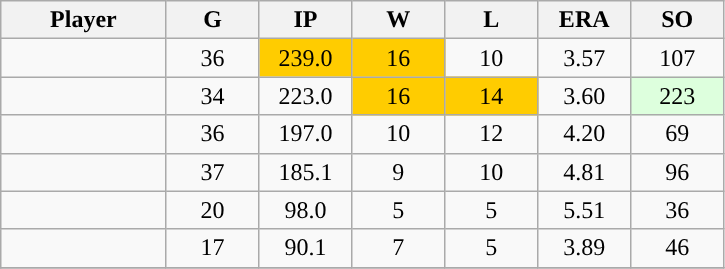<table class="wikitable sortable">
<tr>
<th width="16%">Player</th>
<th width="9%">G</th>
<th width="9%">IP</th>
<th width="9%">W</th>
<th width="9%">L</th>
<th width="9%">ERA</th>
<th width="9%">SO</th>
</tr>
<tr align="center">
<td></td>
<td>36</td>
<td style="background:#fc0;">239.0</td>
<td style="background:#fc0;">16</td>
<td>10</td>
<td>3.57</td>
<td>107</td>
</tr>
<tr align=center>
<td></td>
<td>34</td>
<td>223.0</td>
<td style="background:#fc0;">16</td>
<td style="background:#fc0;">14</td>
<td>3.60</td>
<td style="background:#DDFFDD;">223</td>
</tr>
<tr align="center">
<td></td>
<td>36</td>
<td>197.0</td>
<td>10</td>
<td>12</td>
<td>4.20</td>
<td>69</td>
</tr>
<tr align="center">
<td></td>
<td>37</td>
<td>185.1</td>
<td>9</td>
<td>10</td>
<td>4.81</td>
<td>96</td>
</tr>
<tr align="center">
<td></td>
<td>20</td>
<td>98.0</td>
<td>5</td>
<td>5</td>
<td>5.51</td>
<td>36</td>
</tr>
<tr align="center">
<td></td>
<td>17</td>
<td>90.1</td>
<td>7</td>
<td>5</td>
<td>3.89</td>
<td>46</td>
</tr>
<tr align="center">
</tr>
</table>
